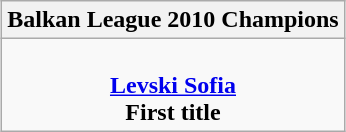<table class=wikitable style="text-align:center; margin:auto">
<tr>
<th>Balkan League 2010 Champions</th>
</tr>
<tr>
<td><br><strong><a href='#'>Levski Sofia</a></strong><br><strong>First title</strong></td>
</tr>
</table>
